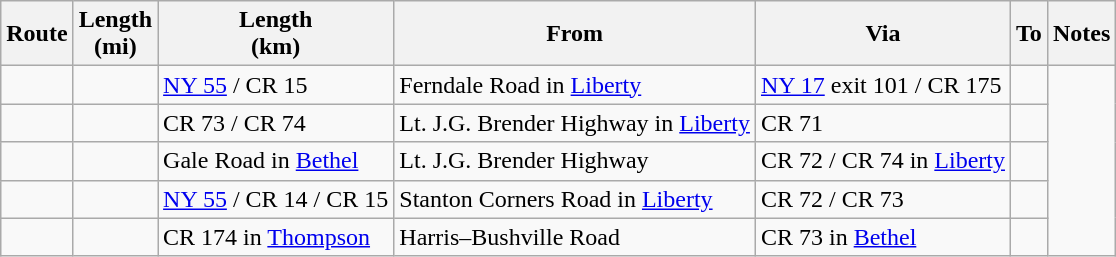<table class="wikitable sortable">
<tr>
<th>Route</th>
<th>Length<br>(mi)</th>
<th>Length<br>(km)</th>
<th class="unsortable">From</th>
<th class="unsortable">Via</th>
<th class="unsortable">To</th>
<th class="unsortable">Notes</th>
</tr>
<tr>
<td id="71"></td>
<td></td>
<td><a href='#'>NY&nbsp;55</a> / CR 15</td>
<td>Ferndale Road in <a href='#'>Liberty</a></td>
<td><a href='#'>NY&nbsp;17</a> exit 101 / CR 175</td>
<td></td>
</tr>
<tr>
<td id="72"></td>
<td></td>
<td>CR 73 / CR 74</td>
<td>Lt. J.G. Brender Highway in <a href='#'>Liberty</a></td>
<td>CR 71</td>
<td></td>
</tr>
<tr>
<td id="73"></td>
<td></td>
<td>Gale Road in <a href='#'>Bethel</a></td>
<td>Lt. J.G. Brender Highway</td>
<td>CR 72 / CR 74 in <a href='#'>Liberty</a></td>
<td></td>
</tr>
<tr>
<td id="74"></td>
<td></td>
<td><a href='#'>NY&nbsp;55</a> / CR 14 / CR 15</td>
<td>Stanton Corners Road in <a href='#'>Liberty</a></td>
<td>CR 72 / CR 73</td>
<td></td>
</tr>
<tr>
<td id="75"></td>
<td></td>
<td>CR 174 in <a href='#'>Thompson</a></td>
<td>Harris–Bushville Road</td>
<td>CR 73 in <a href='#'>Bethel</a></td>
<td></td>
</tr>
</table>
